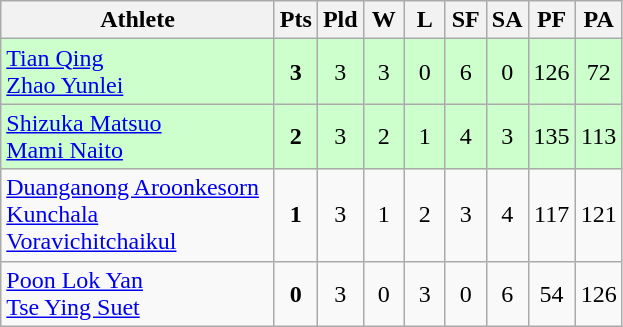<table class=wikitable style="text-align:center">
<tr>
<th width=175>Athlete</th>
<th width=20>Pts</th>
<th width=20>Pld</th>
<th width=20>W</th>
<th width=20>L</th>
<th width=20>SF</th>
<th width=20>SA</th>
<th width=20>PF</th>
<th width=20>PA</th>
</tr>
<tr bgcolor=ccffcc>
<td style="text-align:left"> <a href='#'>Tian Qing</a><br> <a href='#'>Zhao Yunlei</a></td>
<td><strong>3</strong></td>
<td>3</td>
<td>3</td>
<td>0</td>
<td>6</td>
<td>0</td>
<td>126</td>
<td>72</td>
</tr>
<tr bgcolor=ccffcc>
<td style="text-align:left"> <a href='#'>Shizuka Matsuo</a><br> <a href='#'>Mami Naito</a></td>
<td><strong>2</strong></td>
<td>3</td>
<td>2</td>
<td>1</td>
<td>4</td>
<td>3</td>
<td>135</td>
<td>113</td>
</tr>
<tr bgcolor=>
<td style="text-align:left"> <a href='#'>Duanganong Aroonkesorn</a><br> <a href='#'>Kunchala Voravichitchaikul</a></td>
<td><strong>1</strong></td>
<td>3</td>
<td>1</td>
<td>2</td>
<td>3</td>
<td>4</td>
<td>117</td>
<td>121</td>
</tr>
<tr bgcolor=>
<td style="text-align:left"> <a href='#'>Poon Lok Yan</a><br> <a href='#'>Tse Ying Suet</a></td>
<td><strong>0</strong></td>
<td>3</td>
<td>0</td>
<td>3</td>
<td>0</td>
<td>6</td>
<td>54</td>
<td>126</td>
</tr>
</table>
